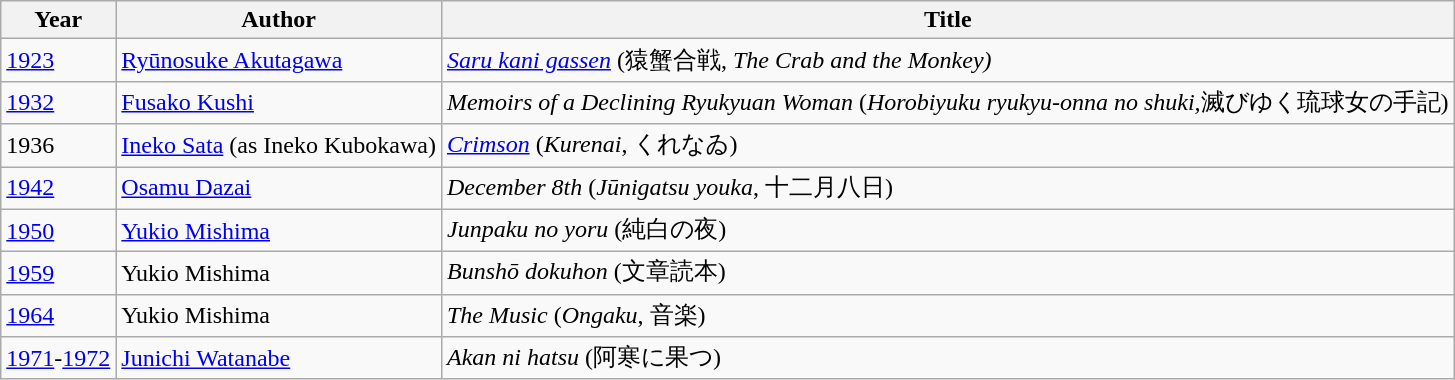<table class="wikitable">
<tr>
<th>Year</th>
<th>Author</th>
<th>Title</th>
</tr>
<tr>
<td><a href='#'>1923</a></td>
<td><a href='#'>Ryūnosuke Akutagawa</a></td>
<td><em><a href='#'>Saru kani gassen</a></em> (猿蟹合戦, <em>The Crab and the Monkey)</em></td>
</tr>
<tr>
<td><a href='#'>1932</a></td>
<td><a href='#'>Fusako Kushi</a></td>
<td><em>Memoirs of a Declining Ryukyuan Woman</em> (<em>Horobiyuku ryukyu-onna no shuki,</em>滅びゆく琉球女の手記)</td>
</tr>
<tr>
<td>1936</td>
<td><a href='#'>Ineko Sata</a> (as Ineko Kubokawa)</td>
<td><em><a href='#'>Crimson</a></em> (<em>Kurenai</em>, くれなゐ)</td>
</tr>
<tr>
<td><a href='#'>1942</a></td>
<td><a href='#'>Osamu Dazai</a></td>
<td><em>December 8th</em> (<em>Jūnigatsu youka</em>, 十二月八日)</td>
</tr>
<tr>
<td><a href='#'>1950</a></td>
<td><a href='#'>Yukio Mishima</a></td>
<td><em>Junpaku no yoru</em> (純白の夜)</td>
</tr>
<tr>
<td><a href='#'>1959</a></td>
<td>Yukio Mishima</td>
<td><em>Bunshō dokuhon</em> (文章読本)</td>
</tr>
<tr>
<td><a href='#'>1964</a></td>
<td>Yukio Mishima</td>
<td><em>The Music</em> (<em>Ongaku</em>, 音楽)</td>
</tr>
<tr>
<td><a href='#'>1971</a>-<a href='#'>1972</a></td>
<td><a href='#'>Junichi Watanabe</a></td>
<td><em>Akan ni hatsu</em> (阿寒に果つ)</td>
</tr>
</table>
